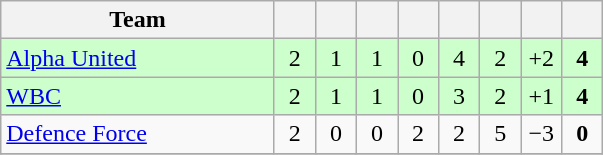<table class="wikitable" style="text-align: center;">
<tr>
<th width="175">Team</th>
<th width="20"></th>
<th width="20"></th>
<th width="20"></th>
<th width="20"></th>
<th width="20"></th>
<th width="20"></th>
<th width="20"></th>
<th width="20"></th>
</tr>
<tr bgcolor="#ccffcc">
<td align=left> <a href='#'>Alpha United</a></td>
<td>2</td>
<td>1</td>
<td>1</td>
<td>0</td>
<td>4</td>
<td>2</td>
<td>+2</td>
<td><strong>4</strong></td>
</tr>
<tr bgcolor="#ccffcc">
<td align=left> <a href='#'>WBC</a></td>
<td>2</td>
<td>1</td>
<td>1</td>
<td>0</td>
<td>3</td>
<td>2</td>
<td>+1</td>
<td><strong>4</strong></td>
</tr>
<tr>
<td align=left> <a href='#'>Defence Force</a></td>
<td>2</td>
<td>0</td>
<td>0</td>
<td>2</td>
<td>2</td>
<td>5</td>
<td>−3</td>
<td><strong>0</strong></td>
</tr>
<tr>
</tr>
</table>
